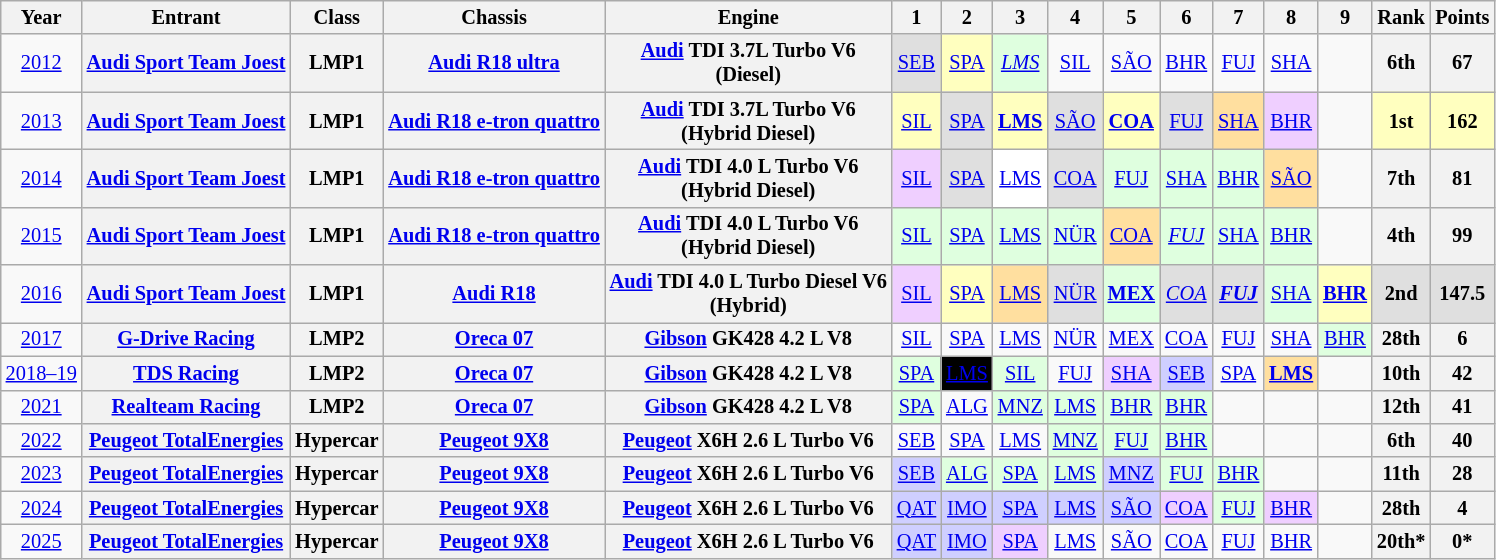<table class="wikitable" style="text-align:center; font-size:85%">
<tr>
<th>Year</th>
<th>Entrant</th>
<th>Class</th>
<th>Chassis</th>
<th>Engine</th>
<th>1</th>
<th>2</th>
<th>3</th>
<th>4</th>
<th>5</th>
<th>6</th>
<th>7</th>
<th>8</th>
<th>9</th>
<th>Rank</th>
<th>Points</th>
</tr>
<tr>
<td><a href='#'>2012</a></td>
<th nowrap><a href='#'>Audi Sport Team Joest</a></th>
<th>LMP1</th>
<th nowrap><a href='#'>Audi R18 ultra</a></th>
<th nowrap><a href='#'>Audi</a> TDI 3.7L Turbo V6<br> (Diesel)</th>
<td style="background:#DFDFDF;"><a href='#'>SEB</a><br></td>
<td style="background:#FFFFBF;"><a href='#'>SPA</a><br></td>
<td style="background:#DFFFDF;"><em><a href='#'>LMS</a></em><br></td>
<td><a href='#'>SIL</a></td>
<td><a href='#'>SÃO</a></td>
<td><a href='#'>BHR</a></td>
<td><a href='#'>FUJ</a></td>
<td><a href='#'>SHA</a></td>
<td></td>
<th>6th</th>
<th>67</th>
</tr>
<tr>
<td><a href='#'>2013</a></td>
<th nowrap><a href='#'>Audi Sport Team Joest</a></th>
<th>LMP1</th>
<th nowrap><a href='#'>Audi R18 e-tron quattro</a></th>
<th nowrap><a href='#'>Audi</a> TDI 3.7L Turbo V6<br> (Hybrid Diesel)</th>
<td style="background:#FFFFBF;"><a href='#'>SIL</a><br></td>
<td style="background:#DFDFDF;"><a href='#'>SPA</a><br></td>
<td style="background:#FFFFBF;"><strong><a href='#'>LMS</a></strong><br></td>
<td style="background:#DFDFDF;"><a href='#'>SÃO</a><br></td>
<td style="background:#FFFFBF;"><strong><a href='#'>COA</a></strong><br></td>
<td style="background:#DFDFDF;"><a href='#'>FUJ</a><br></td>
<td style="background:#FFDF9F;"><a href='#'>SHA</a><br></td>
<td style="background:#EFCFFF;"><a href='#'>BHR</a><br></td>
<td></td>
<td style="background:#FFFFBF;"><strong>1st</strong></td>
<td style="background:#FFFFBF;"><strong>162</strong></td>
</tr>
<tr>
<td><a href='#'>2014</a></td>
<th nowrap><a href='#'>Audi Sport Team Joest</a></th>
<th>LMP1</th>
<th nowrap><a href='#'>Audi R18 e-tron quattro</a></th>
<th nowrap><a href='#'>Audi</a> TDI 4.0 L Turbo V6<br> (Hybrid Diesel)</th>
<td style="background:#EFCFFF;"><a href='#'>SIL</a><br></td>
<td style="background:#DFDFDF;"><a href='#'>SPA</a><br></td>
<td style="background:#FFFFFF;"><a href='#'>LMS</a><br></td>
<td style="background:#DFDFDF;"><a href='#'>COA</a><br></td>
<td style="background:#DFFFDF;"><a href='#'>FUJ</a><br></td>
<td style="background:#DFFFDF;"><a href='#'>SHA</a><br></td>
<td style="background:#DFFFDF;"><a href='#'>BHR</a><br></td>
<td style="background:#FFDF9F;"><a href='#'>SÃO</a><br></td>
<td></td>
<th>7th</th>
<th>81</th>
</tr>
<tr>
<td><a href='#'>2015</a></td>
<th nowrap><a href='#'>Audi Sport Team Joest</a></th>
<th>LMP1</th>
<th nowrap><a href='#'>Audi R18 e-tron quattro</a></th>
<th nowrap><a href='#'>Audi</a> TDI 4.0 L Turbo V6<br>(Hybrid Diesel)</th>
<td style="background:#DFFFDF;"><a href='#'>SIL</a><br></td>
<td style="background:#DFFFDF;"><a href='#'>SPA</a><br></td>
<td style="background:#DFFFDF;"><a href='#'>LMS</a><br></td>
<td style="background:#DFFFDF;"><a href='#'>NÜR</a><br></td>
<td style="background:#FFDF9F;"><a href='#'>COA</a><br></td>
<td style="background:#DFFFDF;"><em><a href='#'>FUJ</a></em><br></td>
<td style="background:#DFFFDF;"><a href='#'>SHA</a><br></td>
<td style="background:#DFFFDF;"><a href='#'>BHR</a><br></td>
<td></td>
<th>4th</th>
<th>99</th>
</tr>
<tr>
<td><a href='#'>2016</a></td>
<th nowrap><a href='#'>Audi Sport Team Joest</a></th>
<th>LMP1</th>
<th nowrap><a href='#'>Audi R18</a></th>
<th nowrap><a href='#'>Audi</a> TDI 4.0 L Turbo Diesel V6<br>(Hybrid)</th>
<td style="background:#EFCFFF;"><a href='#'>SIL</a><br></td>
<td style="background:#FFFFBF;"><a href='#'>SPA</a><br></td>
<td style="background:#FFDF9F;"><a href='#'>LMS</a><br></td>
<td style="background:#DFDFDF;"><a href='#'>NÜR</a><br></td>
<td style="background:#DFFFDF;"><strong><a href='#'>MEX</a></strong><br></td>
<td style="background:#DFDFDF;"><em><a href='#'>COA</a></em><br></td>
<td style="background:#DFDFDF;"><strong><em><a href='#'>FUJ</a></em></strong><br></td>
<td style="background:#DFFFDF;"><a href='#'>SHA</a><br></td>
<td style="background:#FFFFBF;"><strong><a href='#'>BHR</a></strong><br></td>
<th style="background:#DFDFDF;">2nd</th>
<th style="background:#DFDFDF;">147.5</th>
</tr>
<tr>
<td><a href='#'>2017</a></td>
<th nowrap><a href='#'>G-Drive Racing</a></th>
<th>LMP2</th>
<th nowrap><a href='#'>Oreca 07</a></th>
<th nowrap><a href='#'>Gibson</a> GK428 4.2 L V8</th>
<td><a href='#'>SIL</a></td>
<td><a href='#'>SPA</a></td>
<td><a href='#'>LMS</a></td>
<td><a href='#'>NÜR</a></td>
<td><a href='#'>MEX</a></td>
<td><a href='#'>COA</a></td>
<td><a href='#'>FUJ</a></td>
<td><a href='#'>SHA</a></td>
<td style="background:#DFFFDF;"><a href='#'>BHR</a><br></td>
<th>28th</th>
<th>6</th>
</tr>
<tr>
<td nowrap><a href='#'>2018–19</a></td>
<th nowrap><a href='#'>TDS Racing</a></th>
<th>LMP2</th>
<th nowrap><a href='#'>Oreca 07</a></th>
<th nowrap><a href='#'>Gibson</a> GK428 4.2 L V8</th>
<td style="background:#DFFFDF;"><a href='#'>SPA</a><br></td>
<td style="background:#000000; color:white"><a href='#'><span>LMS</span></a><br></td>
<td style="background:#DFFFDF;"><a href='#'>SIL</a><br></td>
<td><a href='#'>FUJ</a></td>
<td style="background:#EFCFFF;"><a href='#'>SHA</a><br></td>
<td style="background:#CFCFFF;"><a href='#'>SEB</a><br></td>
<td><a href='#'>SPA</a></td>
<td style="background:#FFDF9F;"><strong><a href='#'>LMS</a></strong><br></td>
<td></td>
<th>10th</th>
<th>42</th>
</tr>
<tr>
<td><a href='#'>2021</a></td>
<th nowrap><a href='#'>Realteam Racing</a></th>
<th>LMP2</th>
<th nowrap><a href='#'>Oreca 07</a></th>
<th nowrap><a href='#'>Gibson</a> GK428 4.2 L V8</th>
<td style="background:#DFFFDF;"><a href='#'>SPA</a><br></td>
<td><a href='#'>ALG</a></td>
<td style="background:#DFFFDF;"><a href='#'>MNZ</a><br></td>
<td style="background:#DFFFDF;"><a href='#'>LMS</a><br></td>
<td style="background:#DFFFDF;"><a href='#'>BHR</a><br></td>
<td style="background:#DFFFDF;"><a href='#'>BHR</a><br></td>
<td></td>
<td></td>
<td></td>
<th>12th</th>
<th>41</th>
</tr>
<tr>
<td><a href='#'>2022</a></td>
<th nowrap><a href='#'>Peugeot TotalEnergies</a></th>
<th>Hypercar</th>
<th nowrap><a href='#'>Peugeot 9X8</a></th>
<th nowrap><a href='#'>Peugeot</a> X6H 2.6 L Turbo V6</th>
<td><a href='#'>SEB</a></td>
<td><a href='#'>SPA</a></td>
<td><a href='#'>LMS</a></td>
<td style="background:#DFFFDF;"><a href='#'>MNZ</a><br></td>
<td style="background:#DFFFDF;"><a href='#'>FUJ</a><br></td>
<td style="background:#DFFFDF;"><a href='#'>BHR</a><br></td>
<td></td>
<td></td>
<td></td>
<th>6th</th>
<th>40</th>
</tr>
<tr>
<td><a href='#'>2023</a></td>
<th nowrap><a href='#'>Peugeot TotalEnergies</a></th>
<th>Hypercar</th>
<th nowrap><a href='#'>Peugeot 9X8</a></th>
<th nowrap><a href='#'>Peugeot</a> X6H 2.6 L Turbo V6</th>
<td style="background:#CFCFFF;"><a href='#'>SEB</a><br></td>
<td style="background:#DFFFDF;"><a href='#'>ALG</a><br></td>
<td style="background:#DFFFDF;"><a href='#'>SPA</a><br></td>
<td style="background:#DFFFDF;"><a href='#'>LMS</a><br></td>
<td style="background:#CFCFFF;"><a href='#'>MNZ</a><br></td>
<td style="background:#DFFFDF;"><a href='#'>FUJ</a><br></td>
<td style="background:#DFFFDF;"><a href='#'>BHR</a><br></td>
<td></td>
<td></td>
<th>11th</th>
<th>28</th>
</tr>
<tr>
<td><a href='#'>2024</a></td>
<th nowrap><a href='#'>Peugeot TotalEnergies</a></th>
<th>Hypercar</th>
<th nowrap><a href='#'>Peugeot 9X8</a></th>
<th nowrap><a href='#'>Peugeot</a> X6H 2.6 L Turbo V6</th>
<td style="background:#CFCFFF;"><a href='#'>QAT</a><br></td>
<td style="background:#CFCFFF;"><a href='#'>IMO</a><br></td>
<td style="background:#CFCFFF;"><a href='#'>SPA</a><br></td>
<td style="background:#CFCFFF;"><a href='#'>LMS</a><br></td>
<td style="background:#CFCFFF;"><a href='#'>SÃO</a><br></td>
<td style="background:#EFCFFF;"><a href='#'>COA</a><br></td>
<td style="background:#DFFFDF;"><a href='#'>FUJ</a><br></td>
<td style="background:#EFCFFF;"><a href='#'>BHR</a><br></td>
<td></td>
<th>28th</th>
<th>4</th>
</tr>
<tr>
<td><a href='#'>2025</a></td>
<th><a href='#'>Peugeot TotalEnergies</a></th>
<th>Hypercar</th>
<th><a href='#'>Peugeot 9X8</a></th>
<th><a href='#'>Peugeot</a> X6H 2.6 L Turbo V6</th>
<td style="background:#CFCFFF;"><a href='#'>QAT</a><br></td>
<td style="background:#CFCFFF;"><a href='#'>IMO</a><br></td>
<td style="background:#EFCFFF;"><a href='#'>SPA</a><br></td>
<td style="background:#;"><a href='#'>LMS</a><br></td>
<td style="background:#;"><a href='#'>SÃO</a><br></td>
<td style="background:#;"><a href='#'>COA</a><br></td>
<td style="background:#;"><a href='#'>FUJ</a><br></td>
<td style="background:#;"><a href='#'>BHR</a><br></td>
<td></td>
<th>20th*</th>
<th>0*</th>
</tr>
</table>
